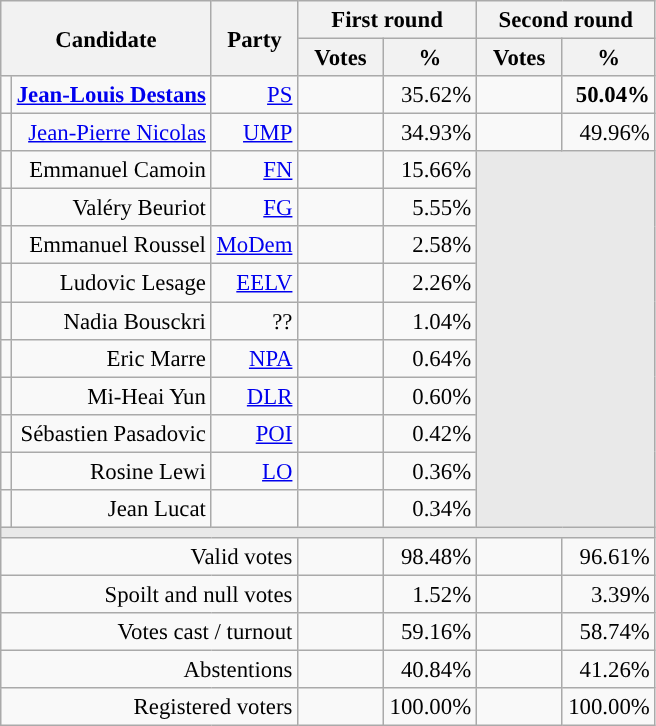<table class="wikitable" style="text-align:right;font-size:95%;">
<tr>
<th rowspan=2 colspan=2>Candidate</th>
<th rowspan=2 colspan=1>Party</th>
<th colspan=2>First round</th>
<th colspan=2>Second round</th>
</tr>
<tr>
<th style="width:50px;">Votes</th>
<th style="width:55px;">%</th>
<th style="width:50px;">Votes</th>
<th style="width:55px;">%</th>
</tr>
<tr>
<td style="color:inherit;background-color:"></td>
<td><strong><a href='#'>Jean-Louis Destans</a></strong></td>
<td><a href='#'>PS</a></td>
<td></td>
<td>35.62%</td>
<td><strong></strong></td>
<td><strong>50.04%</strong></td>
</tr>
<tr>
<td style="color:inherit;background-color:"></td>
<td><a href='#'>Jean-Pierre Nicolas</a></td>
<td><a href='#'>UMP</a></td>
<td></td>
<td>34.93%</td>
<td></td>
<td>49.96%</td>
</tr>
<tr>
<td style="color:inherit;background-color:"></td>
<td>Emmanuel Camoin</td>
<td><a href='#'>FN</a></td>
<td></td>
<td>15.66%</td>
<td colspan=7 rowspan=10 style="background-color:#E9E9E9;"></td>
</tr>
<tr>
<td style="color:inherit;background-color:"></td>
<td>Valéry Beuriot</td>
<td><a href='#'>FG</a></td>
<td></td>
<td>5.55%</td>
</tr>
<tr>
<td style="color:inherit;background-color:"></td>
<td>Emmanuel Roussel</td>
<td><a href='#'>MoDem</a></td>
<td></td>
<td>2.58%</td>
</tr>
<tr>
<td style="color:inherit;background-color:"></td>
<td>Ludovic Lesage</td>
<td><a href='#'>EELV</a></td>
<td></td>
<td>2.26%</td>
</tr>
<tr>
<td style="background-color:;"></td>
<td>Nadia Bousckri</td>
<td>??</td>
<td></td>
<td>1.04%</td>
</tr>
<tr>
<td style="color:inherit;background-color:"></td>
<td>Eric Marre</td>
<td><a href='#'>NPA</a></td>
<td></td>
<td>0.64%</td>
</tr>
<tr>
<td style="color:inherit;background-color:"></td>
<td>Mi-Heai Yun</td>
<td><a href='#'>DLR</a></td>
<td></td>
<td>0.60%</td>
</tr>
<tr>
<td style="color:inherit;background-color:"></td>
<td>Sébastien Pasadovic</td>
<td><a href='#'>POI</a></td>
<td></td>
<td>0.42%</td>
</tr>
<tr>
<td style="color:inherit;background-color:"></td>
<td>Rosine Lewi</td>
<td><a href='#'>LO</a></td>
<td></td>
<td>0.36%</td>
</tr>
<tr>
<td style="background-color:;"></td>
<td>Jean Lucat</td>
<td></td>
<td></td>
<td>0.34%</td>
</tr>
<tr>
<td colspan=7 style="background-color:#E9E9E9;"></td>
</tr>
<tr>
<td colspan=3>Valid votes</td>
<td></td>
<td>98.48%</td>
<td></td>
<td>96.61%</td>
</tr>
<tr>
<td colspan=3>Spoilt and null votes</td>
<td></td>
<td>1.52%</td>
<td></td>
<td>3.39%</td>
</tr>
<tr>
<td colspan=3>Votes cast / turnout</td>
<td></td>
<td>59.16%</td>
<td></td>
<td>58.74%</td>
</tr>
<tr>
<td colspan=3>Abstentions</td>
<td></td>
<td>40.84%</td>
<td></td>
<td>41.26%</td>
</tr>
<tr>
<td colspan=3>Registered voters</td>
<td></td>
<td>100.00%</td>
<td></td>
<td>100.00%</td>
</tr>
</table>
